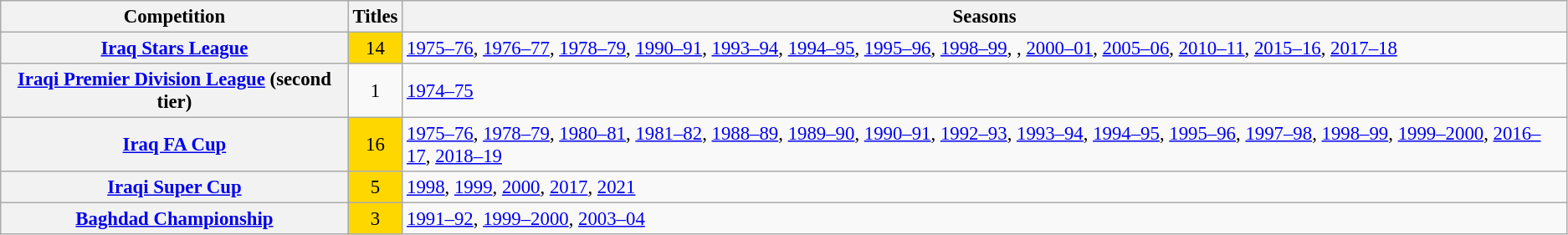<table class="wikitable plainrowheaders" style="font-size:95%; text-align:center;">
<tr>
<th>Competition</th>
<th>Titles</th>
<th>Seasons</th>
</tr>
<tr>
<th scope=row><a href='#'>Iraq Stars League</a></th>
<td bgcolor="gold">14</td>
<td align="left"><a href='#'>1975–76</a>, <a href='#'>1976–77</a>, <a href='#'>1978–79</a>, <a href='#'>1990–91</a>, <a href='#'>1993–94</a>, <a href='#'>1994–95</a>, <a href='#'>1995–96</a>, <a href='#'>1998–99</a>, , <a href='#'>2000–01</a>, <a href='#'>2005–06</a>, <a href='#'>2010–11</a>, <a href='#'>2015–16</a>, <a href='#'>2017–18</a></td>
</tr>
<tr>
<th scope=row><a href='#'>Iraqi Premier Division League</a> (second tier)</th>
<td>1</td>
<td align="left"><a href='#'>1974–75</a></td>
</tr>
<tr>
<th scope=row><a href='#'>Iraq FA Cup</a></th>
<td bgcolor="gold">16</td>
<td align="left"><a href='#'>1975–76</a>, <a href='#'>1978–79</a>, <a href='#'>1980–81</a>, <a href='#'>1981–82</a>, <a href='#'>1988–89</a>, <a href='#'>1989–90</a>, <a href='#'>1990–91</a>, <a href='#'>1992–93</a>, <a href='#'>1993–94</a>, <a href='#'>1994–95</a>, <a href='#'>1995–96</a>, <a href='#'>1997–98</a>, <a href='#'>1998–99</a>, <a href='#'>1999–2000</a>, <a href='#'>2016–17</a>, <a href='#'>2018–19</a></td>
</tr>
<tr>
<th scope=row><a href='#'>Iraqi Super Cup</a></th>
<td bgcolor="gold">5</td>
<td align="left"><a href='#'>1998</a>, <a href='#'>1999</a>, <a href='#'>2000</a>, <a href='#'>2017</a>, <a href='#'>2021</a></td>
</tr>
<tr>
<th scope=row><a href='#'>Baghdad Championship</a></th>
<td bgcolor="gold">3</td>
<td align="left"><a href='#'>1991–92</a>, <a href='#'>1999–2000</a>, <a href='#'>2003–04</a></td>
</tr>
</table>
